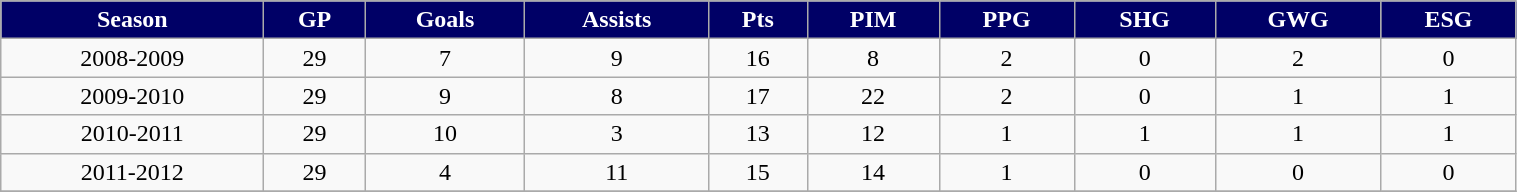<table class="wikitable" width="80%">
<tr align="center"  style="background:#000066;color:#FFFFFF;">
<td><strong>Season</strong></td>
<td><strong>GP</strong></td>
<td><strong>Goals</strong></td>
<td><strong>Assists</strong></td>
<td><strong>Pts</strong></td>
<td><strong>PIM</strong></td>
<td><strong>PPG</strong></td>
<td><strong>SHG</strong></td>
<td><strong>GWG</strong></td>
<td><strong>ESG</strong></td>
</tr>
<tr align="center" bgcolor="">
<td>2008-2009</td>
<td>29</td>
<td>7</td>
<td>9</td>
<td>16</td>
<td>8</td>
<td>2</td>
<td>0</td>
<td>2</td>
<td>0</td>
</tr>
<tr align="center" bgcolor="">
<td>2009-2010</td>
<td>29</td>
<td>9</td>
<td>8</td>
<td>17</td>
<td>22</td>
<td>2</td>
<td>0</td>
<td>1</td>
<td>1</td>
</tr>
<tr align="center" bgcolor="">
<td>2010-2011</td>
<td>29</td>
<td>10</td>
<td>3</td>
<td>13</td>
<td>12</td>
<td>1</td>
<td>1</td>
<td>1</td>
<td>1</td>
</tr>
<tr align="center" bgcolor="">
<td>2011-2012</td>
<td>29</td>
<td>4</td>
<td>11</td>
<td>15</td>
<td>14</td>
<td>1</td>
<td>0</td>
<td>0</td>
<td>0</td>
</tr>
<tr align="center" bgcolor="">
</tr>
</table>
